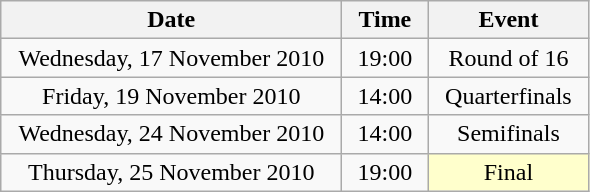<table class = "wikitable" style="text-align:center;">
<tr>
<th width=220>Date</th>
<th width=50>Time</th>
<th width=100>Event</th>
</tr>
<tr>
<td>Wednesday, 17 November 2010</td>
<td>19:00</td>
<td>Round of 16</td>
</tr>
<tr>
<td>Friday, 19 November 2010</td>
<td>14:00</td>
<td>Quarterfinals</td>
</tr>
<tr>
<td>Wednesday, 24 November 2010</td>
<td>14:00</td>
<td>Semifinals</td>
</tr>
<tr>
<td>Thursday, 25 November 2010</td>
<td>19:00</td>
<td bgcolor=ffffcc>Final</td>
</tr>
</table>
